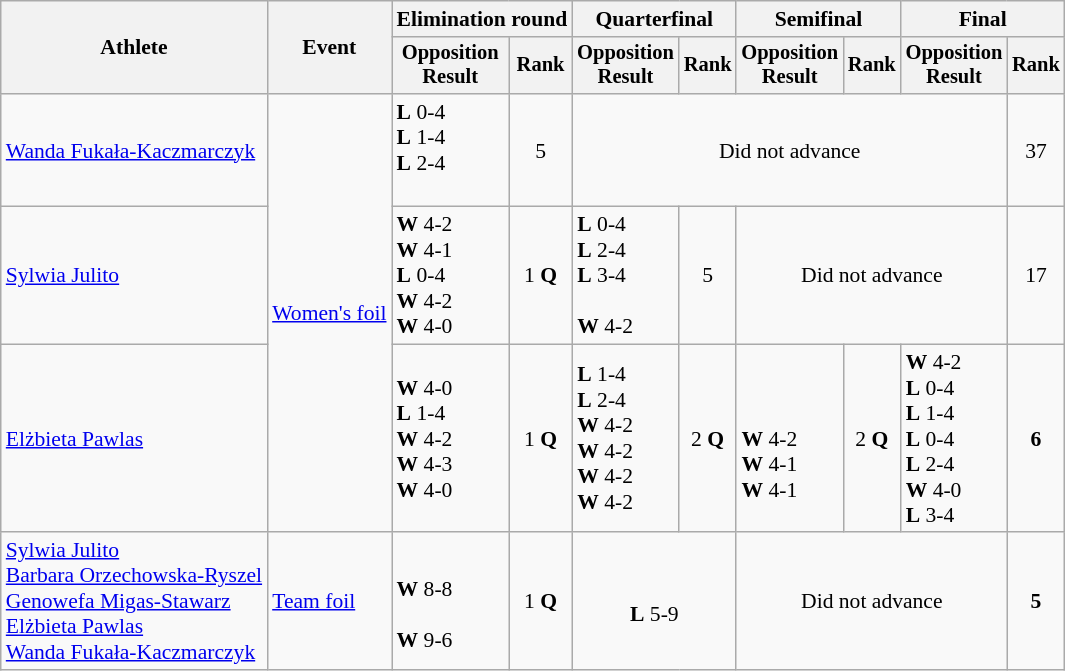<table class="wikitable" style="font-size:90%;">
<tr>
<th rowspan="2">Athlete</th>
<th rowspan="2">Event</th>
<th colspan="2">Elimination round</th>
<th colspan="2">Quarterfinal</th>
<th colspan="2">Semifinal</th>
<th colspan=2>Final</th>
</tr>
<tr style="font-size:95%">
<th>Opposition<br>Result</th>
<th>Rank</th>
<th>Opposition<br>Result</th>
<th>Rank</th>
<th>Opposition<br>Result</th>
<th>Rank</th>
<th>Opposition<br>Result</th>
<th>Rank</th>
</tr>
<tr align=center>
<td align=left><a href='#'>Wanda Fukała-Kaczmarczyk</a></td>
<td align=left rowspan=3><a href='#'>Women's foil</a></td>
<td align=left> <strong>L</strong> 0-4<br> <strong>L</strong> 1-4<br> <strong>L</strong> 2-4<br><br></td>
<td>5</td>
<td colspan=5>Did not advance</td>
<td>37</td>
</tr>
<tr align=center>
<td align=left><a href='#'>Sylwia Julito</a></td>
<td align=left> <strong>W</strong> 4-2<br> <strong>W</strong> 4-1<br> <strong>L</strong> 0-4<br> <strong>W</strong> 4-2<br> <strong>W</strong> 4-0</td>
<td>1 <strong>Q</strong></td>
<td align=left> <strong>L</strong> 0-4<br> <strong>L</strong> 2-4<br> <strong>L</strong> 3-4<br><br> <strong>W</strong> 4-2</td>
<td>5</td>
<td colspan=3>Did not advance</td>
<td>17</td>
</tr>
<tr align=center>
<td align=left><a href='#'>Elżbieta Pawlas</a></td>
<td align=left> <strong>W</strong> 4-0<br> <strong>L</strong> 1-4<br> <strong>W</strong> 4-2<br> <strong>W</strong> 4-3<br> <strong>W</strong> 4-0</td>
<td>1 <strong>Q</strong></td>
<td align=left> <strong>L</strong> 1-4<br> <strong>L</strong> 2-4<br> <strong>W</strong> 4-2<br> <strong>W</strong> 4-2<br> <strong>W</strong> 4-2<br> <strong>W</strong> 4-2</td>
<td>2 <strong>Q</strong></td>
<td align=left><br><br> <strong>W</strong> 4-2<br> <strong>W</strong> 4-1<br> <strong>W</strong> 4-1</td>
<td>2 <strong>Q</strong></td>
<td align=left> <strong>W</strong> 4-2  <br> <strong>L</strong> 0-4<br> <strong>L</strong> 1-4<br> <strong>L</strong> 0-4<br> <strong>L</strong> 2-4<br> <strong>W</strong> 4-0<br> <strong>L</strong> 3-4</td>
<td><strong>6</strong></td>
</tr>
<tr align=center>
<td align=left><a href='#'>Sylwia Julito</a><br><a href='#'>Barbara Orzechowska-Ryszel</a><br><a href='#'>Genowefa Migas-Stawarz</a><br><a href='#'>Elżbieta Pawlas</a><br><a href='#'>Wanda Fukała-Kaczmarczyk</a></td>
<td align=left><a href='#'>Team foil</a></td>
<td align=left><br> <strong>W</strong> 8-8<br><br> <strong>W</strong> 9-6</td>
<td>1 <strong>Q</strong></td>
<td colspan=2><br> <strong>L</strong> 5-9</td>
<td colspan=3>Did not advance</td>
<td><strong>5</strong></td>
</tr>
</table>
